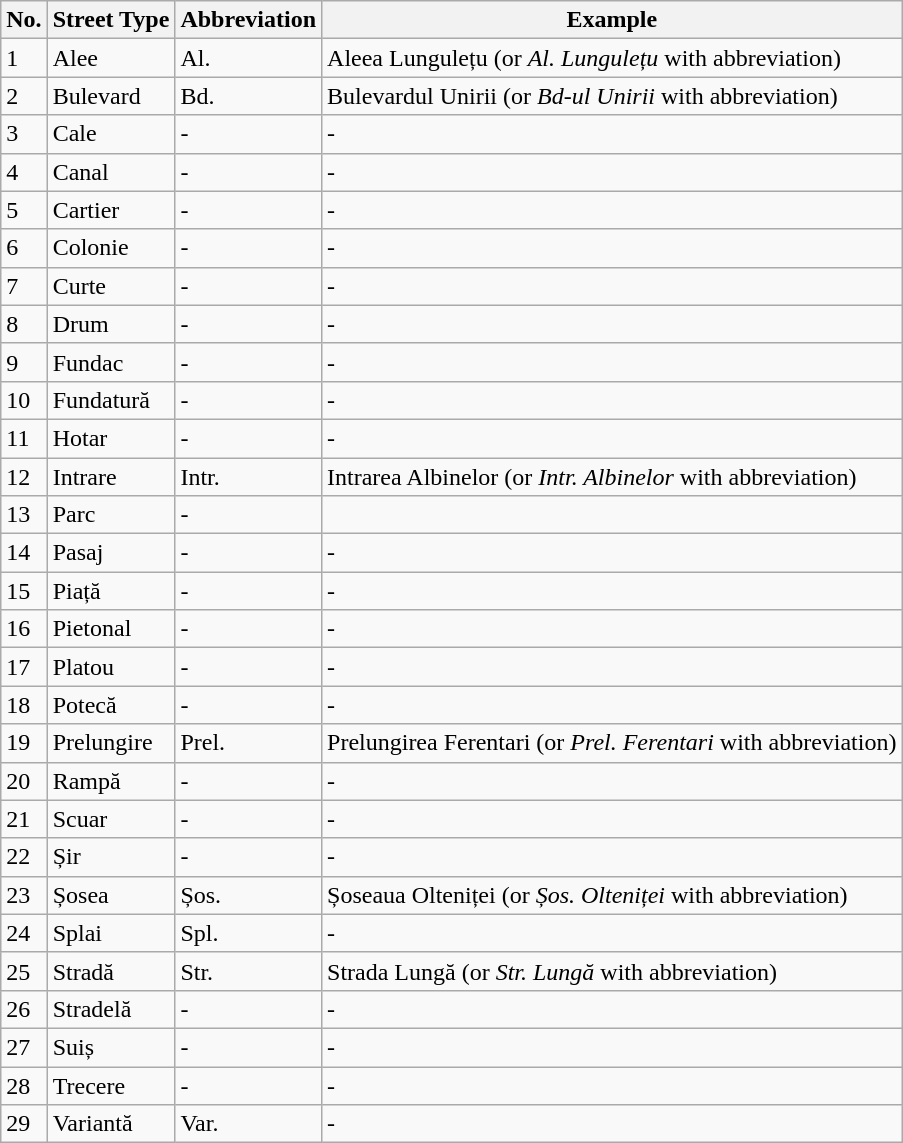<table class="wikitable">
<tr>
<th>No.</th>
<th>Street Type</th>
<th>Abbreviation</th>
<th>Example</th>
</tr>
<tr>
<td>1</td>
<td>Alee</td>
<td>Al.</td>
<td>Aleea Lungulețu (or <em>Al. Lungulețu</em> with abbreviation)</td>
</tr>
<tr>
<td>2</td>
<td>Bulevard</td>
<td>Bd.</td>
<td>Bulevardul Unirii (or <em>Bd-ul Unirii</em> with abbreviation)</td>
</tr>
<tr>
<td>3</td>
<td>Cale</td>
<td>-</td>
<td>-</td>
</tr>
<tr>
<td>4</td>
<td>Canal</td>
<td>-</td>
<td>-</td>
</tr>
<tr>
<td>5</td>
<td>Cartier</td>
<td>-</td>
<td>-</td>
</tr>
<tr>
<td>6</td>
<td>Colonie</td>
<td>-</td>
<td>-</td>
</tr>
<tr>
<td>7</td>
<td>Curte</td>
<td>-</td>
<td>-</td>
</tr>
<tr>
<td>8</td>
<td>Drum</td>
<td>-</td>
<td>-</td>
</tr>
<tr>
<td>9</td>
<td>Fundac</td>
<td>-</td>
<td>-</td>
</tr>
<tr>
<td>10</td>
<td>Fundatură</td>
<td>-</td>
<td>-</td>
</tr>
<tr>
<td>11</td>
<td>Hotar</td>
<td>-</td>
<td>-</td>
</tr>
<tr>
<td>12</td>
<td>Intrare</td>
<td>Intr.</td>
<td>Intrarea Albinelor (or <em>Intr. Albinelor</em> with abbreviation)</td>
</tr>
<tr>
<td>13</td>
<td>Parc</td>
<td>-</td>
</tr>
<tr>
<td>14</td>
<td>Pasaj</td>
<td>-</td>
<td>-</td>
</tr>
<tr>
<td>15</td>
<td>Piață</td>
<td>-</td>
<td>-</td>
</tr>
<tr>
<td>16</td>
<td>Pietonal</td>
<td>-</td>
<td>-</td>
</tr>
<tr>
<td>17</td>
<td>Platou</td>
<td>-</td>
<td>-</td>
</tr>
<tr>
<td>18</td>
<td>Potecă</td>
<td>-</td>
<td>-</td>
</tr>
<tr>
<td>19</td>
<td>Prelungire</td>
<td>Prel.</td>
<td>Prelungirea Ferentari (or <em>Prel. Ferentari</em> with abbreviation)</td>
</tr>
<tr>
<td>20</td>
<td>Rampă</td>
<td>-</td>
<td>-</td>
</tr>
<tr>
<td>21</td>
<td>Scuar</td>
<td>-</td>
<td>-</td>
</tr>
<tr>
<td>22</td>
<td>Șir</td>
<td>-</td>
<td>-</td>
</tr>
<tr>
<td>23</td>
<td>Șosea</td>
<td>Șos.</td>
<td>Șoseaua Olteniței (or <em>Șos. Olteniței</em> with abbreviation)</td>
</tr>
<tr>
<td>24</td>
<td>Splai</td>
<td>Spl.</td>
<td>-</td>
</tr>
<tr>
<td>25</td>
<td>Stradă</td>
<td>Str.</td>
<td>Strada Lungă (or <em>Str. Lungă</em> with abbreviation)</td>
</tr>
<tr>
<td>26</td>
<td>Stradelă</td>
<td>-</td>
<td>-</td>
</tr>
<tr>
<td>27</td>
<td>Suiș</td>
<td>-</td>
<td>-</td>
</tr>
<tr>
<td>28</td>
<td>Trecere</td>
<td>-</td>
<td>-</td>
</tr>
<tr>
<td>29</td>
<td>Variantă</td>
<td>Var.</td>
<td>-</td>
</tr>
</table>
